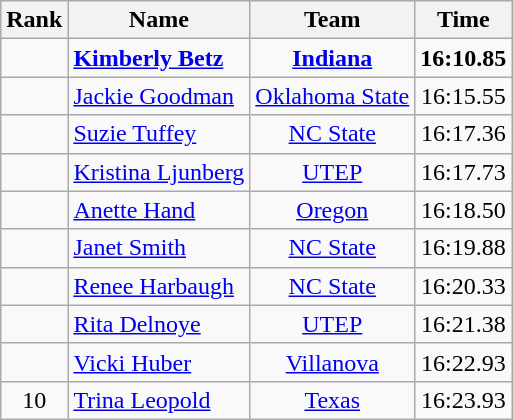<table class="wikitable sortable" style="text-align:center">
<tr>
<th>Rank</th>
<th>Name</th>
<th>Team</th>
<th>Time</th>
</tr>
<tr>
<td></td>
<td align=left> <strong><a href='#'>Kimberly Betz</a></strong></td>
<td><strong><a href='#'>Indiana</a></strong></td>
<td><strong>16:10.85</strong></td>
</tr>
<tr>
<td></td>
<td align=left> <a href='#'>Jackie Goodman</a></td>
<td><a href='#'>Oklahoma State</a></td>
<td>16:15.55</td>
</tr>
<tr>
<td></td>
<td align=left> <a href='#'>Suzie Tuffey</a></td>
<td><a href='#'>NC State</a></td>
<td>16:17.36</td>
</tr>
<tr>
<td></td>
<td align=left> <a href='#'>Kristina Ljunberg</a></td>
<td><a href='#'>UTEP</a></td>
<td>16:17.73</td>
</tr>
<tr>
<td></td>
<td align=left> <a href='#'>Anette Hand</a></td>
<td><a href='#'>Oregon</a></td>
<td>16:18.50</td>
</tr>
<tr>
<td></td>
<td align=left> <a href='#'>Janet Smith</a></td>
<td><a href='#'>NC State</a></td>
<td>16:19.88</td>
</tr>
<tr>
<td></td>
<td align=left> <a href='#'>Renee Harbaugh</a></td>
<td><a href='#'>NC State</a></td>
<td>16:20.33</td>
</tr>
<tr>
<td></td>
<td align=left> <a href='#'>Rita Delnoye</a></td>
<td><a href='#'>UTEP</a></td>
<td>16:21.38</td>
</tr>
<tr>
<td></td>
<td align=left> <a href='#'>Vicki Huber</a></td>
<td><a href='#'>Villanova</a></td>
<td>16:22.93</td>
</tr>
<tr>
<td>10</td>
<td align=left> <a href='#'>Trina Leopold</a></td>
<td><a href='#'>Texas</a></td>
<td>16:23.93</td>
</tr>
</table>
